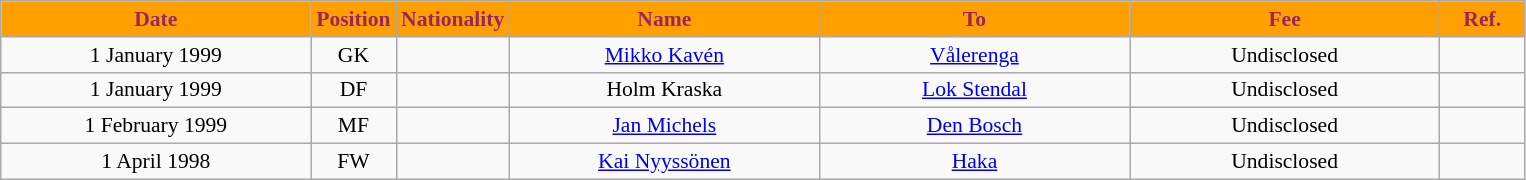<table class="wikitable"  style="text-align:center; font-size:90%; ">
<tr>
<th style="background:#ffa000; color:#98285c; width:200px;">Date</th>
<th style="background:#ffa000; color:#98285c; width:50px;">Position</th>
<th style="background:#ffa000; color:#98285c; width:50px;">Nationality</th>
<th style="background:#ffa000; color:#98285c; width:200px;">Name</th>
<th style="background:#ffa000; color:#98285c; width:200px;">To</th>
<th style="background:#ffa000; color:#98285c; width:200px;">Fee</th>
<th style="background:#ffa000; color:#98285c; width:50px;">Ref.</th>
</tr>
<tr>
<td>1 January 1999</td>
<td>GK</td>
<td></td>
<td><a href='#'>Mikko Kavén</a></td>
<td><a href='#'>Vålerenga</a></td>
<td>Undisclosed</td>
<td></td>
</tr>
<tr>
<td>1 January 1999</td>
<td>DF</td>
<td></td>
<td>Holm Kraska</td>
<td><a href='#'>Lok Stendal</a></td>
<td>Undisclosed</td>
<td></td>
</tr>
<tr>
<td>1 February 1999</td>
<td>MF</td>
<td></td>
<td><a href='#'>Jan Michels</a></td>
<td><a href='#'>Den Bosch</a></td>
<td>Undisclosed</td>
<td></td>
</tr>
<tr>
<td>1 April 1998</td>
<td>FW</td>
<td></td>
<td><a href='#'>Kai Nyyssönen</a></td>
<td><a href='#'>Haka</a></td>
<td>Undisclosed</td>
<td></td>
</tr>
</table>
